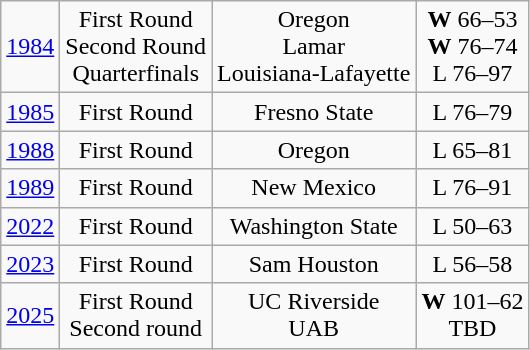<table class="wikitable">
<tr align="center">
<td><a href='#'>1984</a></td>
<td>First Round<br>Second Round<br>Quarterfinals</td>
<td>Oregon<br>Lamar<br>Louisiana-Lafayette</td>
<td><strong>W</strong> 66–53<br><strong>W</strong> 76–74<br>L 76–97</td>
</tr>
<tr align="center">
<td><a href='#'>1985</a></td>
<td>First Round</td>
<td>Fresno State</td>
<td>L 76–79</td>
</tr>
<tr align="center">
<td><a href='#'>1988</a></td>
<td>First Round</td>
<td>Oregon</td>
<td>L 65–81</td>
</tr>
<tr align="center">
<td><a href='#'>1989</a></td>
<td>First Round</td>
<td>New Mexico</td>
<td>L 76–91</td>
</tr>
<tr align="center">
<td><a href='#'>2022</a></td>
<td>First Round</td>
<td>Washington State</td>
<td>L 50–63</td>
</tr>
<tr align="center">
<td><a href='#'>2023</a></td>
<td>First Round</td>
<td>Sam Houston</td>
<td>L 56–58</td>
</tr>
<tr align="center">
<td><a href='#'>2025</a></td>
<td>First Round<br>Second round</td>
<td>UC Riverside<br>UAB</td>
<td><strong>W</strong> 101–62<br>TBD</td>
</tr>
</table>
